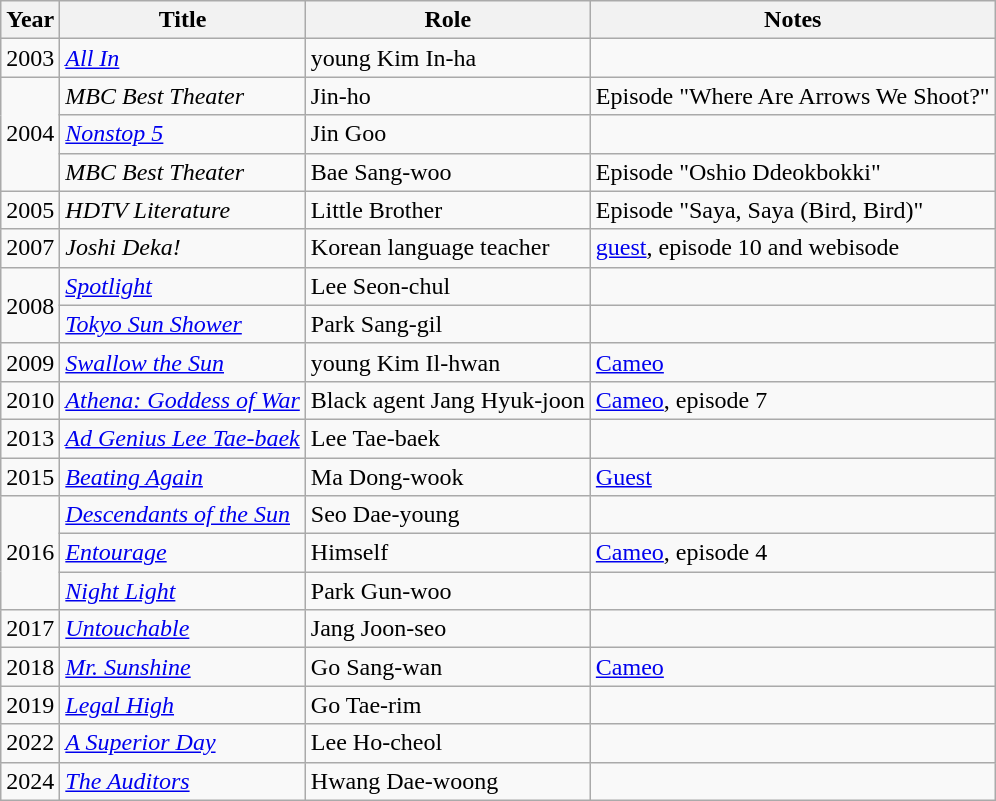<table class="wikitable sortable">
<tr>
<th>Year</th>
<th>Title</th>
<th>Role</th>
<th>Notes</th>
</tr>
<tr>
<td>2003</td>
<td><em><a href='#'>All In</a></em></td>
<td>young Kim In-ha</td>
<td></td>
</tr>
<tr>
<td rowspan=3>2004</td>
<td><em>MBC Best Theater</em></td>
<td>Jin-ho</td>
<td>Episode "Where Are Arrows We Shoot?"</td>
</tr>
<tr>
<td><em><a href='#'>Nonstop 5</a></em></td>
<td>Jin Goo</td>
<td></td>
</tr>
<tr>
<td><em>MBC Best Theater</em>  </td>
<td>Bae Sang-woo</td>
<td>Episode "Oshio Ddeokbokki"</td>
</tr>
<tr>
<td>2005</td>
<td><em>HDTV Literature</em> </td>
<td>Little Brother</td>
<td>Episode "Saya, Saya (Bird, Bird)"</td>
</tr>
<tr>
<td>2007</td>
<td><em>Joshi Deka!</em></td>
<td>Korean language teacher</td>
<td><a href='#'>guest</a>, episode 10 and webisode</td>
</tr>
<tr>
<td rowspan=2>2008</td>
<td><em><a href='#'>Spotlight</a></em></td>
<td>Lee Seon-chul</td>
<td></td>
</tr>
<tr>
<td><em><a href='#'>Tokyo Sun Shower</a></em></td>
<td>Park Sang-gil</td>
<td></td>
</tr>
<tr>
<td>2009</td>
<td><em><a href='#'>Swallow the Sun</a></em></td>
<td>young Kim Il-hwan</td>
<td><a href='#'>Cameo</a></td>
</tr>
<tr>
<td>2010</td>
<td><em><a href='#'>Athena: Goddess of War</a></em></td>
<td>Black agent Jang Hyuk-joon</td>
<td><a href='#'>Cameo</a>, episode 7</td>
</tr>
<tr>
<td>2013</td>
<td><em><a href='#'>Ad Genius Lee Tae-baek</a></em></td>
<td>Lee Tae-baek</td>
<td></td>
</tr>
<tr>
<td>2015</td>
<td><em><a href='#'>Beating Again</a></em></td>
<td>Ma Dong-wook</td>
<td><a href='#'>Guest</a></td>
</tr>
<tr>
<td rowspan=3>2016</td>
<td><em><a href='#'>Descendants of the Sun</a></em></td>
<td>Seo Dae-young</td>
<td></td>
</tr>
<tr>
<td><em><a href='#'>Entourage</a></em></td>
<td>Himself</td>
<td><a href='#'>Cameo</a>, episode 4</td>
</tr>
<tr>
<td><em><a href='#'>Night Light</a></em></td>
<td>Park Gun-woo</td>
<td></td>
</tr>
<tr>
<td rowspan=1>2017</td>
<td><em><a href='#'>Untouchable</a></em></td>
<td>Jang Joon-seo</td>
<td></td>
</tr>
<tr>
<td>2018</td>
<td><em><a href='#'>Mr. Sunshine</a></em></td>
<td>Go Sang-wan</td>
<td><a href='#'>Cameo</a></td>
</tr>
<tr>
<td>2019</td>
<td><em><a href='#'>Legal High</a></em></td>
<td>Go Tae-rim</td>
<td></td>
</tr>
<tr>
<td>2022</td>
<td><em><a href='#'>A Superior Day</a></em></td>
<td>Lee Ho-cheol</td>
<td></td>
</tr>
<tr>
<td>2024</td>
<td><em><a href='#'>The Auditors</a></em></td>
<td>Hwang Dae-woong</td>
<td></td>
</tr>
</table>
